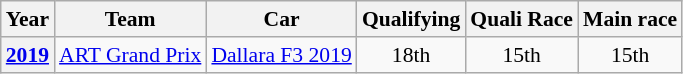<table class="wikitable" style="text-align:center; font-size:90%">
<tr>
<th>Year</th>
<th>Team</th>
<th>Car</th>
<th>Qualifying</th>
<th>Quali Race</th>
<th>Main race</th>
</tr>
<tr>
<th><a href='#'>2019</a></th>
<td align="left" nowrap> <a href='#'>ART Grand Prix</a></td>
<td align="left" nowrap><a href='#'>Dallara F3 2019</a></td>
<td>18th</td>
<td>15th</td>
<td>15th</td>
</tr>
</table>
